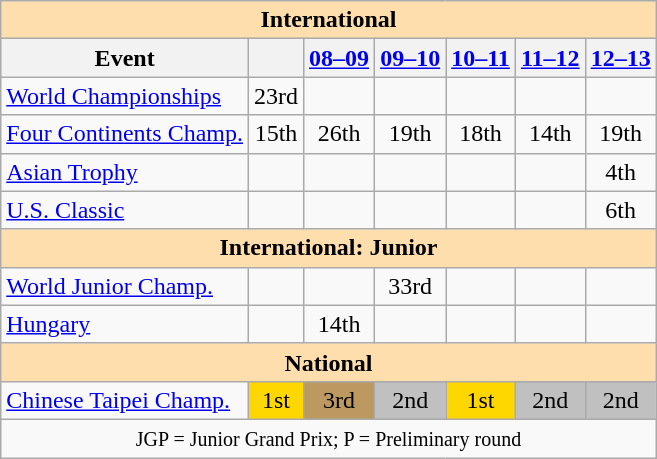<table class="wikitable" style="text-align:center">
<tr>
<th style="background-color: #ffdead; " colspan=7 align=center>International</th>
</tr>
<tr>
<th>Event</th>
<th></th>
<th><a href='#'>08–09</a></th>
<th><a href='#'>09–10</a></th>
<th><a href='#'>10–11</a></th>
<th><a href='#'>11–12</a></th>
<th><a href='#'>12–13</a></th>
</tr>
<tr>
<td align=left><a href='#'>World Championships</a></td>
<td>23rd</td>
<td></td>
<td></td>
<td></td>
<td></td>
<td></td>
</tr>
<tr>
<td align=left><a href='#'>Four Continents Champ.</a></td>
<td>15th</td>
<td>26th</td>
<td>19th</td>
<td>18th</td>
<td>14th</td>
<td>19th</td>
</tr>
<tr>
<td align=left><a href='#'>Asian Trophy</a></td>
<td></td>
<td></td>
<td></td>
<td></td>
<td></td>
<td>4th</td>
</tr>
<tr>
<td align=left><a href='#'>U.S. Classic</a></td>
<td></td>
<td></td>
<td></td>
<td></td>
<td></td>
<td>6th</td>
</tr>
<tr>
<th style="background-color: #ffdead; " colspan=7 align=center>International: Junior</th>
</tr>
<tr>
<td align=left><a href='#'>World Junior Champ.</a></td>
<td></td>
<td></td>
<td>33rd</td>
<td></td>
<td></td>
<td></td>
</tr>
<tr>
<td align=left> <a href='#'>Hungary</a></td>
<td></td>
<td>14th</td>
<td></td>
<td></td>
<td></td>
<td></td>
</tr>
<tr>
<th style="background-color: #ffdead; " colspan=7 align=center>National</th>
</tr>
<tr>
<td align=left><a href='#'>Chinese Taipei Champ.</a></td>
<td bgcolor=gold>1st</td>
<td bgcolor=Bcc9966>3rd</td>
<td bgcolor=silver>2nd</td>
<td bgcolor=gold>1st</td>
<td bgcolor=silver>2nd</td>
<td bgcolor=silver>2nd</td>
</tr>
<tr>
<td colspan=7 align=center><small> JGP = Junior Grand Prix; P = Preliminary round </small></td>
</tr>
</table>
